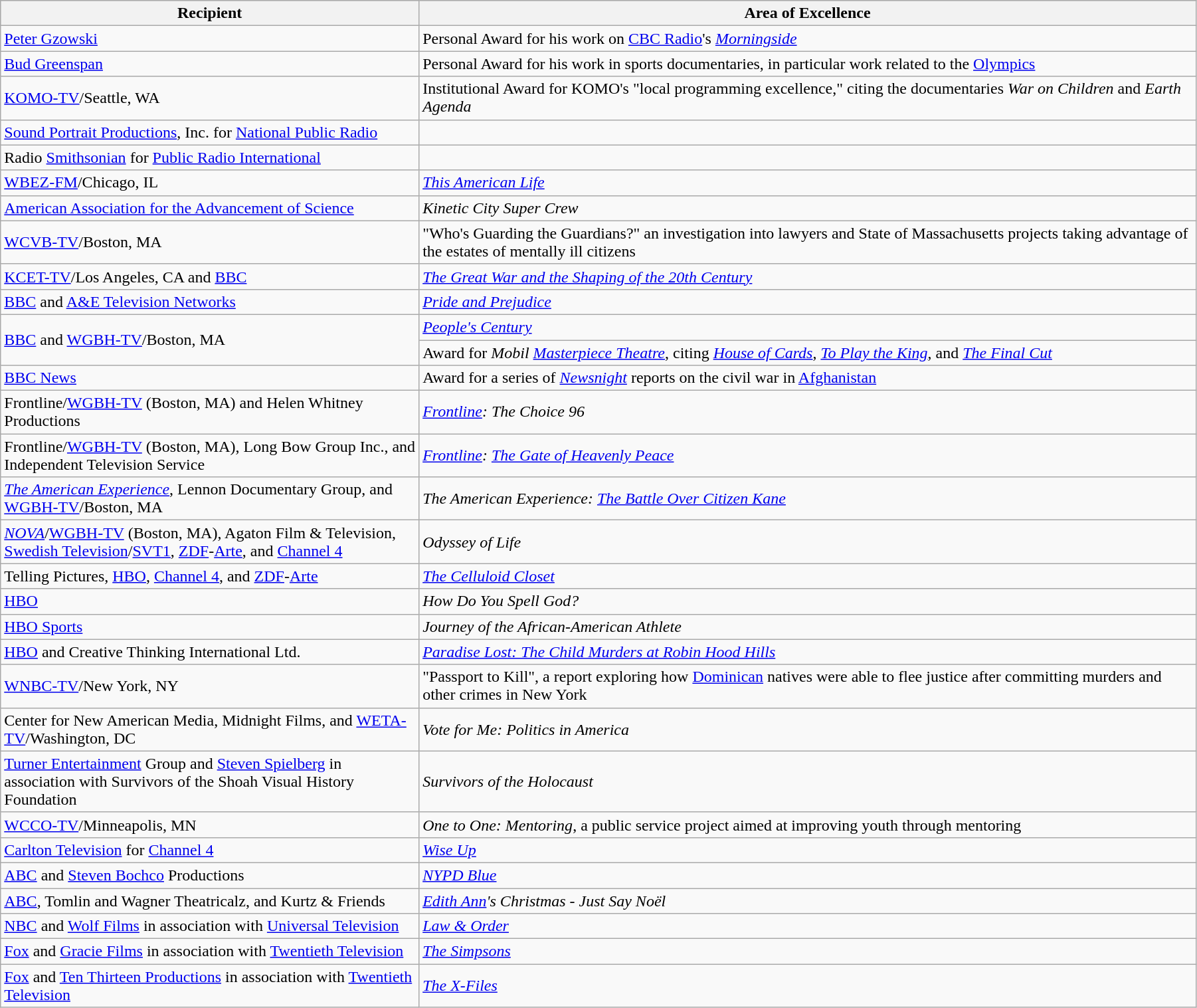<table class="wikitable" style="width:95%">
<tr bgcolor="#CCCCCC">
<th width=35%>Recipient</th>
<th width=65%>Area of Excellence</th>
</tr>
<tr>
<td><a href='#'>Peter Gzowski</a></td>
<td>Personal Award for his work on <a href='#'>CBC Radio</a>'s <em><a href='#'>Morningside</a></em></td>
</tr>
<tr>
<td><a href='#'>Bud Greenspan</a></td>
<td>Personal Award for his work in sports documentaries, in particular work related to the <a href='#'>Olympics</a></td>
</tr>
<tr>
<td><a href='#'>KOMO-TV</a>/Seattle, WA</td>
<td>Institutional Award for KOMO's "local programming excellence," citing the documentaries <em>War on Children</em> and <em>Earth Agenda</em></td>
</tr>
<tr>
<td><a href='#'>Sound Portrait Productions</a>, Inc. for <a href='#'>National Public Radio</a></td>
<td><em></em></td>
</tr>
<tr>
<td>Radio <a href='#'>Smithsonian</a> for <a href='#'>Public Radio International</a></td>
<td><em></em></td>
</tr>
<tr>
<td><a href='#'>WBEZ-FM</a>/Chicago, IL</td>
<td><em><a href='#'>This American Life</a></em></td>
</tr>
<tr>
<td><a href='#'>American Association for the Advancement of Science</a></td>
<td><em>Kinetic City Super Crew</em></td>
</tr>
<tr>
<td><a href='#'>WCVB-TV</a>/Boston, MA</td>
<td>"Who's Guarding the Guardians?" an investigation into lawyers and State of Massachusetts projects taking advantage of the estates of mentally ill citizens</td>
</tr>
<tr>
<td><a href='#'>KCET-TV</a>/Los Angeles, CA and <a href='#'>BBC</a></td>
<td><em><a href='#'>The Great War and the Shaping of the 20th Century</a></em></td>
</tr>
<tr>
<td><a href='#'>BBC</a> and <a href='#'>A&E Television Networks</a></td>
<td><em><a href='#'>Pride and Prejudice</a></em></td>
</tr>
<tr>
<td rowspan="2"><a href='#'>BBC</a> and <a href='#'>WGBH-TV</a>/Boston, MA</td>
<td><em><a href='#'>People's Century</a></em></td>
</tr>
<tr>
<td>Award for <em>Mobil <a href='#'>Masterpiece Theatre</a></em>, citing <em><a href='#'>House of Cards</a></em>, <em><a href='#'>To Play the King</a></em>, and <em><a href='#'>The Final Cut</a></em></td>
</tr>
<tr>
<td><a href='#'>BBC News</a></td>
<td>Award for a series of <em><a href='#'>Newsnight</a></em> reports on the civil war in <a href='#'>Afghanistan</a></td>
</tr>
<tr>
<td>Frontline/<a href='#'>WGBH-TV</a> (Boston, MA) and Helen Whitney Productions</td>
<td><em><a href='#'>Frontline</a>: The Choice 96</em></td>
</tr>
<tr>
<td>Frontline/<a href='#'>WGBH-TV</a> (Boston, MA), Long Bow Group Inc., and Independent Television Service</td>
<td><em><a href='#'>Frontline</a>: <a href='#'>The Gate of Heavenly Peace</a></em></td>
</tr>
<tr>
<td><em><a href='#'>The American Experience</a></em>, Lennon Documentary Group, and <a href='#'>WGBH-TV</a>/Boston, MA</td>
<td><em>The American Experience: <a href='#'>The Battle Over Citizen Kane</a></em></td>
</tr>
<tr>
<td><em><a href='#'>NOVA</a></em>/<a href='#'>WGBH-TV</a> (Boston, MA), Agaton Film & Television, <a href='#'>Swedish Television</a>/<a href='#'>SVT1</a>, <a href='#'>ZDF</a>-<a href='#'>Arte</a>, and <a href='#'>Channel 4</a></td>
<td><em>Odyssey of Life</em></td>
</tr>
<tr>
<td>Telling Pictures, <a href='#'>HBO</a>, <a href='#'>Channel 4</a>, and <a href='#'>ZDF</a>-<a href='#'>Arte</a></td>
<td><em><a href='#'>The Celluloid Closet</a></em></td>
</tr>
<tr>
<td><a href='#'>HBO</a></td>
<td><em>How Do You Spell God?</em></td>
</tr>
<tr>
<td><a href='#'>HBO Sports</a></td>
<td><em>Journey of the African-American Athlete</em></td>
</tr>
<tr>
<td><a href='#'>HBO</a> and Creative Thinking International Ltd.</td>
<td><em><a href='#'>Paradise Lost: The Child Murders at Robin Hood Hills</a></em></td>
</tr>
<tr>
<td><a href='#'>WNBC-TV</a>/New York, NY</td>
<td>"Passport to Kill", a report exploring how <a href='#'>Dominican</a> natives were able to flee justice after committing murders and other crimes in New York</td>
</tr>
<tr>
<td>Center for New American Media, Midnight Films, and <a href='#'>WETA-TV</a>/Washington, DC</td>
<td><em>Vote for Me: Politics in America</em></td>
</tr>
<tr>
<td><a href='#'>Turner Entertainment</a> Group and <a href='#'>Steven Spielberg</a> in association with Survivors of the Shoah Visual History Foundation</td>
<td><em>Survivors of the Holocaust</em></td>
</tr>
<tr>
<td><a href='#'>WCCO-TV</a>/Minneapolis, MN</td>
<td><em>One to One: Mentoring</em>, a public service project aimed at improving youth through mentoring</td>
</tr>
<tr>
<td><a href='#'>Carlton Television</a> for <a href='#'>Channel 4</a></td>
<td><em><a href='#'>Wise Up</a></em></td>
</tr>
<tr>
<td><a href='#'>ABC</a> and <a href='#'>Steven Bochco</a> Productions</td>
<td><em><a href='#'>NYPD Blue</a></em></td>
</tr>
<tr>
<td><a href='#'>ABC</a>, Tomlin and Wagner Theatricalz, and Kurtz & Friends</td>
<td><em><a href='#'>Edith Ann</a>'s Christmas - Just Say Noël</em></td>
</tr>
<tr>
<td><a href='#'>NBC</a> and <a href='#'>Wolf Films</a> in association with <a href='#'>Universal Television</a></td>
<td><em><a href='#'>Law & Order</a></em></td>
</tr>
<tr>
<td><a href='#'>Fox</a> and <a href='#'>Gracie Films</a> in association with <a href='#'>Twentieth Television</a></td>
<td><em><a href='#'>The Simpsons</a></em></td>
</tr>
<tr>
<td><a href='#'>Fox</a> and <a href='#'>Ten Thirteen Productions</a> in association with <a href='#'>Twentieth Television</a></td>
<td><em><a href='#'>The X-Files</a></em></td>
</tr>
</table>
